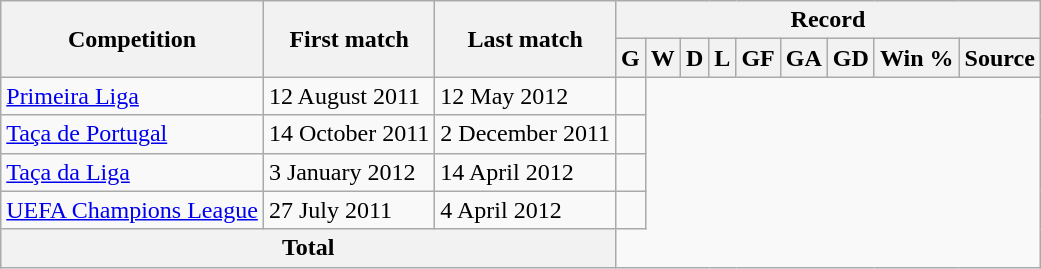<table class="wikitable" style="text-align: center">
<tr>
<th rowspan="2">Competition</th>
<th rowspan="2">First match</th>
<th rowspan="2">Last match</th>
<th colspan="9">Record</th>
</tr>
<tr>
<th>G</th>
<th>W</th>
<th>D</th>
<th>L</th>
<th>GF</th>
<th>GA</th>
<th>GD</th>
<th>Win %</th>
<th>Source</th>
</tr>
<tr>
<td align=left><a href='#'>Primeira Liga</a></td>
<td align=left>12 August 2011</td>
<td align=left>12 May 2012<br></td>
<td align=left></td>
</tr>
<tr>
<td align=left><a href='#'>Taça de Portugal</a></td>
<td align=left>14 October 2011</td>
<td align=left>2 December 2011<br></td>
<td align=left></td>
</tr>
<tr>
<td align=left><a href='#'>Taça da Liga</a></td>
<td align=left>3 January 2012</td>
<td align=left>14 April 2012<br></td>
<td align=left></td>
</tr>
<tr>
<td align=left><a href='#'>UEFA Champions League</a></td>
<td align=left>27 July 2011</td>
<td align=left>4 April 2012<br></td>
<td align=left></td>
</tr>
<tr>
<th colspan="3">Total <br></th>
</tr>
</table>
